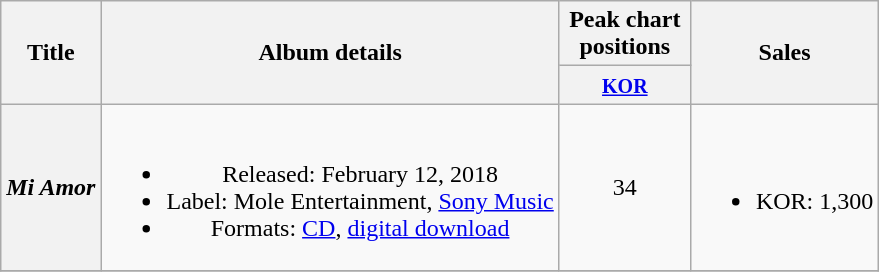<table class="wikitable plainrowheaders" style="text-align:center;">
<tr>
<th scope="col" rowspan="2">Title</th>
<th scope="col" rowspan="2">Album details</th>
<th scope="col" colspan="1" style="width:5em;">Peak chart positions</th>
<th scope="col" rowspan="2">Sales</th>
</tr>
<tr>
<th><small><a href='#'>KOR</a></small><br></th>
</tr>
<tr>
<th scope="row"><em>Mi Amor</em></th>
<td><br><ul><li>Released: February 12, 2018</li><li>Label: Mole Entertainment, <a href='#'>Sony Music</a></li><li>Formats: <a href='#'>CD</a>, <a href='#'>digital download</a></li></ul></td>
<td>34</td>
<td><br><ul><li>KOR: 1,300</li></ul></td>
</tr>
<tr>
</tr>
</table>
